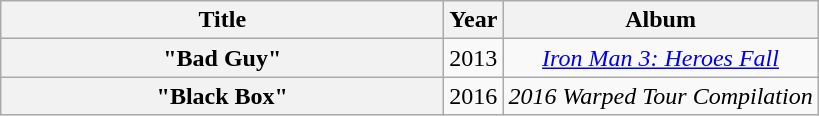<table class="wikitable plainrowheaders" style="text-align:center;">
<tr>
<th scope="col" style="width:18em;">Title</th>
<th scope="col">Year</th>
<th scope="col">Album</th>
</tr>
<tr>
<th scope="row">"Bad Guy"</th>
<td>2013</td>
<td><em><a href='#'>Iron Man 3: Heroes Fall</a></em></td>
</tr>
<tr>
<th scope="row">"Black Box"</th>
<td>2016</td>
<td><em>2016 Warped Tour Compilation</em></td>
</tr>
</table>
